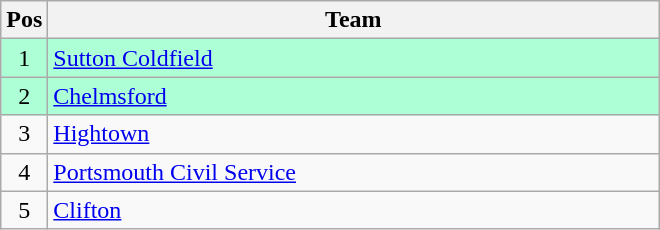<table class="wikitable" style="font-size: 100%">
<tr>
<th width=20>Pos</th>
<th width=400>Team</th>
</tr>
<tr align=center style="background: #ADFFD6;">
<td>1</td>
<td align="left"><a href='#'>Sutton Coldfield</a></td>
</tr>
<tr align=center style="background: #ADFFD6;">
<td>2</td>
<td align="left"><a href='#'>Chelmsford</a></td>
</tr>
<tr align=center>
<td>3</td>
<td align="left"><a href='#'>Hightown</a></td>
</tr>
<tr align=center>
<td>4</td>
<td align="left"><a href='#'>Portsmouth Civil Service</a></td>
</tr>
<tr align=center>
<td>5</td>
<td align="left"><a href='#'>Clifton</a></td>
</tr>
</table>
